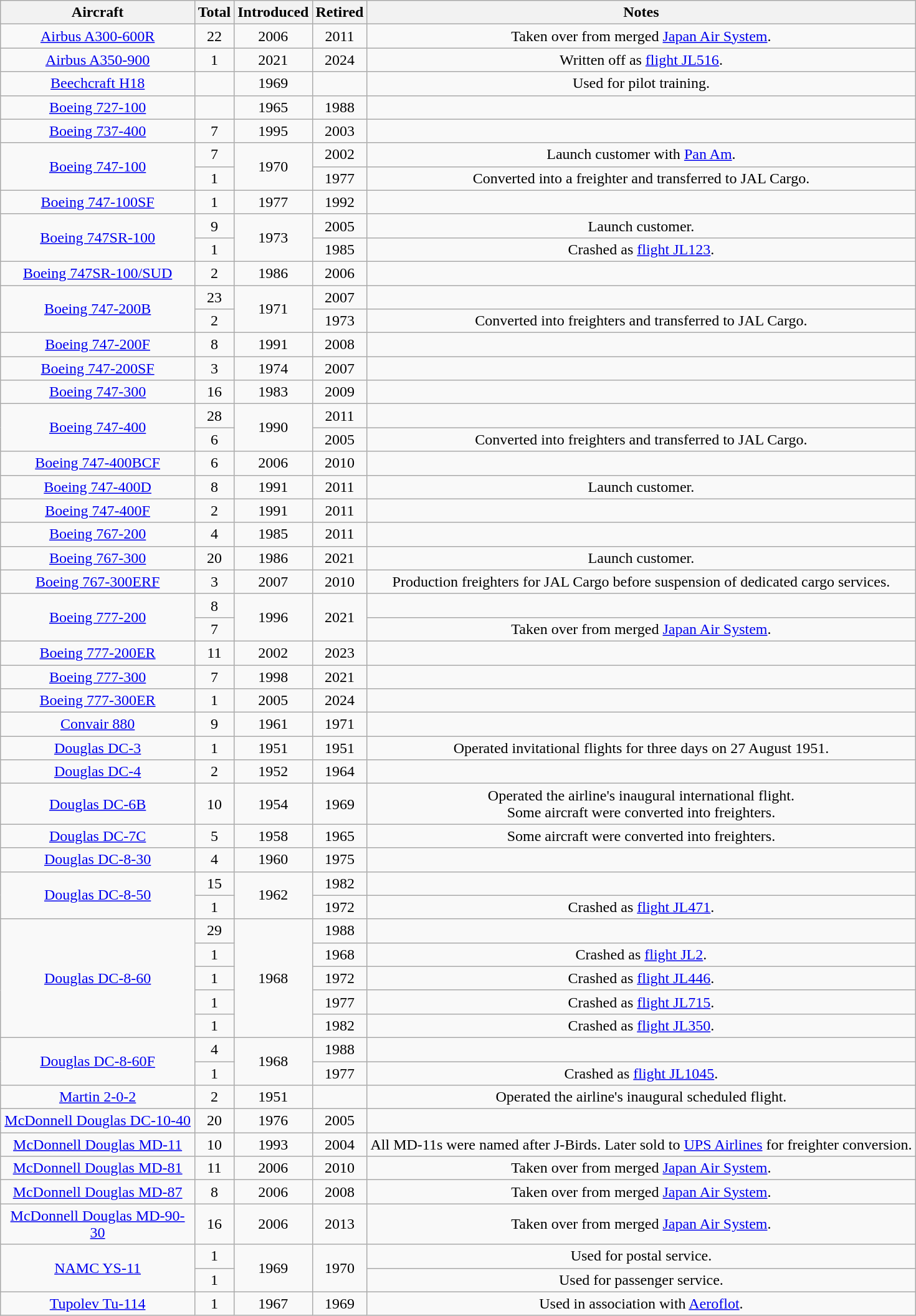<table class="wikitable" style="margin:0.5em auto;text-align:center">
<tr>
<th style="width:200px;">Aircraft</th>
<th>Total</th>
<th>Introduced</th>
<th>Retired</th>
<th>Notes</th>
</tr>
<tr>
<td><a href='#'>Airbus A300-600R</a></td>
<td>22</td>
<td>2006</td>
<td>2011</td>
<td>Taken over from merged <a href='#'>Japan Air System</a>.</td>
</tr>
<tr>
<td><a href='#'>Airbus A350-900</a></td>
<td>1</td>
<td>2021</td>
<td>2024</td>
<td>Written off as <a href='#'>flight JL516</a>.</td>
</tr>
<tr>
<td><a href='#'>Beechcraft H18</a></td>
<td></td>
<td>1969</td>
<td></td>
<td>Used for pilot training.</td>
</tr>
<tr>
<td><a href='#'>Boeing 727-100</a></td>
<td></td>
<td>1965</td>
<td>1988</td>
<td></td>
</tr>
<tr>
<td><a href='#'>Boeing 737-400</a></td>
<td>7</td>
<td>1995</td>
<td>2003</td>
<td></td>
</tr>
<tr>
<td rowspan="2"><a href='#'>Boeing 747-100</a></td>
<td>7</td>
<td rowspan="2">1970</td>
<td>2002</td>
<td>Launch customer with <a href='#'>Pan Am</a>.</td>
</tr>
<tr>
<td>1</td>
<td>1977</td>
<td>Converted into a freighter and transferred to JAL Cargo.</td>
</tr>
<tr>
<td><a href='#'>Boeing 747-100SF</a></td>
<td>1</td>
<td>1977</td>
<td>1992</td>
<td></td>
</tr>
<tr>
<td rowspan="2"><a href='#'>Boeing 747SR-100</a></td>
<td>9</td>
<td rowspan="2">1973</td>
<td>2005</td>
<td>Launch customer.</td>
</tr>
<tr>
<td>1</td>
<td>1985</td>
<td>Crashed as <a href='#'>flight JL123</a>.</td>
</tr>
<tr>
<td><a href='#'>Boeing 747SR-100/SUD</a></td>
<td>2</td>
<td>1986</td>
<td>2006</td>
<td></td>
</tr>
<tr>
<td rowspan="2"><a href='#'>Boeing 747-200B</a></td>
<td>23</td>
<td rowspan="2">1971</td>
<td>2007</td>
<td></td>
</tr>
<tr>
<td>2</td>
<td>1973</td>
<td>Converted into freighters and transferred to JAL Cargo.</td>
</tr>
<tr>
<td><a href='#'>Boeing 747-200F</a></td>
<td>8</td>
<td>1991</td>
<td>2008</td>
<td></td>
</tr>
<tr>
<td><a href='#'>Boeing 747-200SF</a></td>
<td>3</td>
<td>1974</td>
<td>2007</td>
<td></td>
</tr>
<tr>
<td><a href='#'>Boeing 747-300</a></td>
<td>16</td>
<td>1983</td>
<td>2009</td>
<td></td>
</tr>
<tr>
<td rowspan="2"><a href='#'>Boeing 747-400</a></td>
<td>28</td>
<td rowspan="2">1990</td>
<td>2011</td>
<td></td>
</tr>
<tr>
<td>6</td>
<td>2005</td>
<td>Converted into freighters and transferred to JAL Cargo.</td>
</tr>
<tr>
<td><a href='#'>Boeing 747-400BCF</a></td>
<td>6</td>
<td>2006</td>
<td>2010</td>
<td></td>
</tr>
<tr>
<td><a href='#'>Boeing 747-400D</a></td>
<td>8</td>
<td>1991</td>
<td>2011</td>
<td>Launch customer.</td>
</tr>
<tr>
<td><a href='#'>Boeing 747-400F</a></td>
<td>2</td>
<td>1991</td>
<td>2011</td>
<td></td>
</tr>
<tr>
<td><a href='#'>Boeing 767-200</a></td>
<td>4</td>
<td>1985</td>
<td>2011</td>
<td></td>
</tr>
<tr>
<td><a href='#'>Boeing 767-300</a></td>
<td>20</td>
<td>1986</td>
<td>2021</td>
<td>Launch customer.</td>
</tr>
<tr>
<td><a href='#'>Boeing 767-300ERF</a></td>
<td>3</td>
<td>2007</td>
<td>2010</td>
<td>Production freighters for JAL Cargo before suspension of dedicated cargo services.</td>
</tr>
<tr>
<td rowspan="2"><a href='#'>Boeing 777-200</a></td>
<td>8</td>
<td rowspan="2">1996</td>
<td rowspan="2">2021</td>
<td></td>
</tr>
<tr>
<td>7</td>
<td>Taken over from merged <a href='#'>Japan Air System</a>.</td>
</tr>
<tr>
<td><a href='#'>Boeing 777-200ER</a></td>
<td>11</td>
<td>2002</td>
<td>2023</td>
<td></td>
</tr>
<tr>
<td><a href='#'>Boeing 777-300</a></td>
<td>7</td>
<td>1998</td>
<td>2021</td>
<td></td>
</tr>
<tr>
<td><a href='#'>Boeing 777-300ER</a></td>
<td>1</td>
<td>2005</td>
<td>2024</td>
<td></td>
</tr>
<tr>
<td><a href='#'>Convair 880</a></td>
<td>9</td>
<td>1961</td>
<td>1971</td>
<td></td>
</tr>
<tr>
<td><a href='#'>Douglas DC-3</a></td>
<td>1</td>
<td>1951</td>
<td>1951</td>
<td>Operated invitational flights for three days on 27 August 1951.</td>
</tr>
<tr>
<td><a href='#'>Douglas DC-4</a></td>
<td>2</td>
<td>1952</td>
<td>1964</td>
<td></td>
</tr>
<tr>
<td><a href='#'>Douglas DC-6B</a></td>
<td>10</td>
<td>1954</td>
<td>1969</td>
<td>Operated the airline's inaugural international flight.<br>Some aircraft were converted into freighters.</td>
</tr>
<tr>
<td><a href='#'>Douglas DC-7C</a></td>
<td>5</td>
<td>1958</td>
<td>1965</td>
<td>Some aircraft were converted into freighters.</td>
</tr>
<tr>
<td><a href='#'>Douglas DC-8-30</a></td>
<td>4</td>
<td>1960</td>
<td>1975</td>
<td></td>
</tr>
<tr>
<td rowspan="2"><a href='#'>Douglas DC-8-50</a></td>
<td>15</td>
<td rowspan="2">1962</td>
<td>1982</td>
<td></td>
</tr>
<tr>
<td>1</td>
<td>1972</td>
<td>Crashed as <a href='#'>flight JL471</a>.</td>
</tr>
<tr>
<td rowspan="5"><a href='#'>Douglas DC-8-60</a></td>
<td>29</td>
<td rowspan="5">1968</td>
<td>1988</td>
<td></td>
</tr>
<tr>
<td>1</td>
<td>1968</td>
<td>Crashed as <a href='#'>flight JL2</a>.</td>
</tr>
<tr>
<td>1</td>
<td>1972</td>
<td>Crashed as <a href='#'>flight JL446</a>.</td>
</tr>
<tr>
<td>1</td>
<td>1977</td>
<td>Crashed as <a href='#'>flight JL715</a>.</td>
</tr>
<tr>
<td>1</td>
<td>1982</td>
<td>Crashed as <a href='#'>flight JL350</a>.</td>
</tr>
<tr>
<td rowspan="2"><a href='#'>Douglas DC-8-60F</a></td>
<td>4</td>
<td rowspan="2">1968</td>
<td>1988</td>
<td></td>
</tr>
<tr>
<td>1</td>
<td>1977</td>
<td>Crashed as <a href='#'>flight JL1045</a>.</td>
</tr>
<tr>
<td><a href='#'>Martin 2-0-2</a></td>
<td>2</td>
<td>1951</td>
<td></td>
<td>Operated the airline's inaugural scheduled flight.</td>
</tr>
<tr>
<td><a href='#'>McDonnell Douglas DC-10-40</a></td>
<td>20</td>
<td>1976</td>
<td>2005</td>
<td></td>
</tr>
<tr>
<td><a href='#'>McDonnell Douglas MD-11</a></td>
<td>10</td>
<td>1993</td>
<td>2004</td>
<td>All MD-11s were named after J-Birds. Later sold to <a href='#'>UPS Airlines</a> for freighter conversion.</td>
</tr>
<tr>
<td><a href='#'>McDonnell Douglas MD-81</a></td>
<td>11</td>
<td>2006</td>
<td>2010</td>
<td>Taken over from merged <a href='#'>Japan Air System</a>.</td>
</tr>
<tr>
<td><a href='#'>McDonnell Douglas MD-87</a></td>
<td>8</td>
<td>2006</td>
<td>2008</td>
<td>Taken over from merged <a href='#'>Japan Air System</a>.</td>
</tr>
<tr>
<td><a href='#'>McDonnell Douglas MD-90-30</a></td>
<td>16</td>
<td>2006</td>
<td>2013</td>
<td>Taken over from merged <a href='#'>Japan Air System</a>.</td>
</tr>
<tr>
<td rowspan="2"><a href='#'>NAMC YS-11</a></td>
<td>1</td>
<td rowspan="2">1969</td>
<td rowspan="2">1970</td>
<td>Used for postal service.</td>
</tr>
<tr>
<td>1</td>
<td>Used for passenger service.</td>
</tr>
<tr>
<td><a href='#'>Tupolev Tu-114</a></td>
<td>1</td>
<td>1967</td>
<td>1969</td>
<td>Used in association with <a href='#'>Aeroflot</a>.</td>
</tr>
</table>
